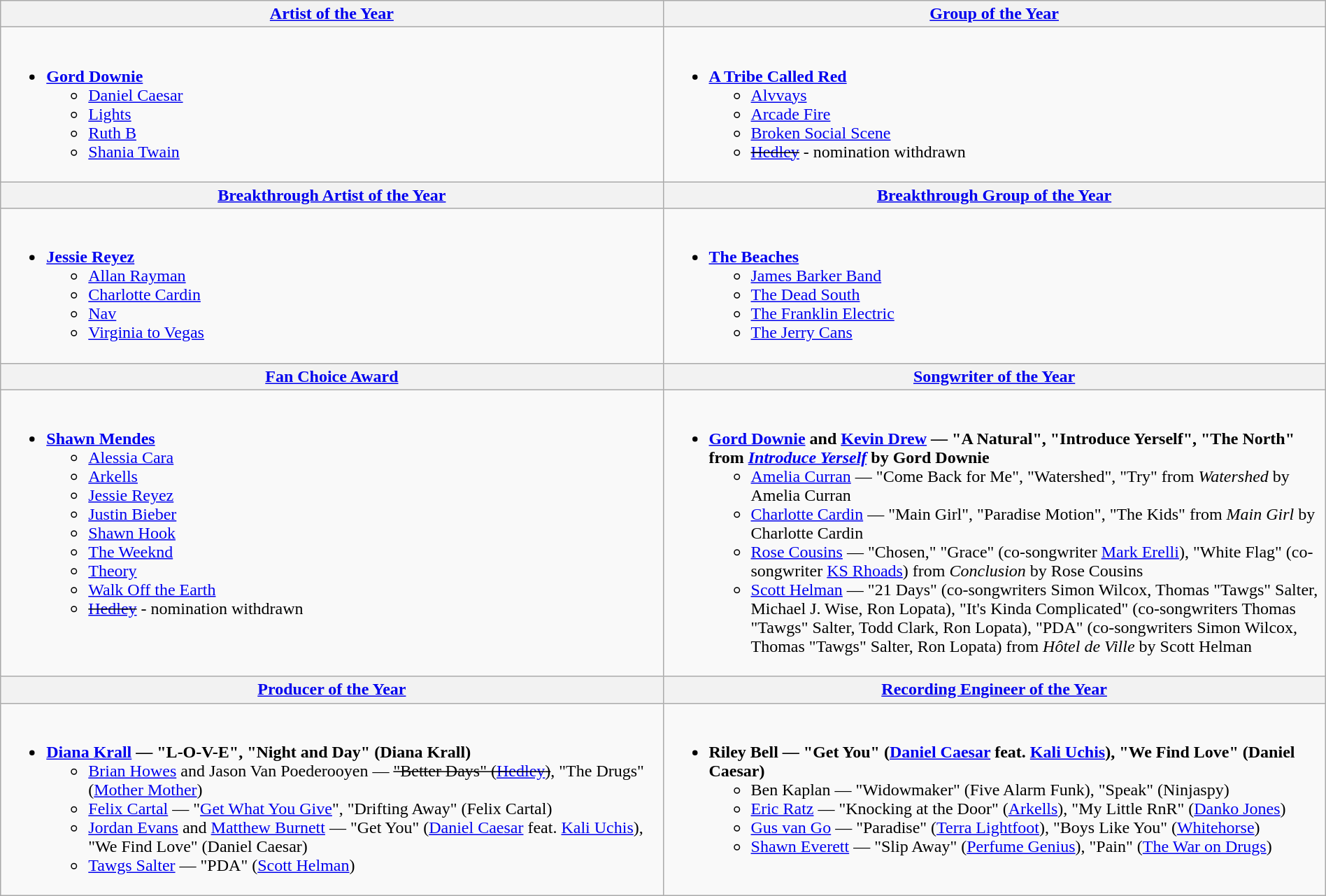<table class="wikitable" style="width:100%">
<tr>
<th style="width:50%"><a href='#'>Artist of the Year</a></th>
<th style="width:50%"><a href='#'>Group of the Year</a></th>
</tr>
<tr>
<td valign="top"><br><ul><li> <strong><a href='#'>Gord Downie</a></strong><ul><li><a href='#'>Daniel Caesar</a></li><li><a href='#'>Lights</a></li><li><a href='#'>Ruth B</a></li><li><a href='#'>Shania Twain</a></li></ul></li></ul></td>
<td valign="top"><br><ul><li> <strong><a href='#'>A Tribe Called Red</a></strong><ul><li><a href='#'>Alvvays</a></li><li><a href='#'>Arcade Fire</a></li><li><a href='#'>Broken Social Scene</a></li><li><s><a href='#'>Hedley</a></s> - nomination withdrawn</li></ul></li></ul></td>
</tr>
<tr>
<th style="width:50%"><a href='#'>Breakthrough Artist of the Year</a></th>
<th style="width:50%"><a href='#'>Breakthrough Group of the Year</a></th>
</tr>
<tr>
<td valign="top"><br><ul><li> <strong><a href='#'>Jessie Reyez</a></strong><ul><li><a href='#'>Allan Rayman</a></li><li><a href='#'>Charlotte Cardin</a></li><li><a href='#'>Nav</a></li><li><a href='#'>Virginia to Vegas</a></li></ul></li></ul></td>
<td valign="top"><br><ul><li> <strong><a href='#'>The Beaches</a></strong><ul><li><a href='#'>James Barker Band</a></li><li><a href='#'>The Dead South</a></li><li><a href='#'>The Franklin Electric</a></li><li><a href='#'>The Jerry Cans</a></li></ul></li></ul></td>
</tr>
<tr>
<th style="width:50%"><a href='#'>Fan Choice Award</a></th>
<th style="width:50%"><a href='#'>Songwriter of the Year</a></th>
</tr>
<tr>
<td valign="top"><br><ul><li> <strong><a href='#'>Shawn Mendes</a></strong><ul><li><a href='#'>Alessia Cara</a></li><li><a href='#'>Arkells</a></li><li><a href='#'>Jessie Reyez</a></li><li><a href='#'>Justin Bieber</a></li><li><a href='#'>Shawn Hook</a></li><li><a href='#'>The Weeknd</a></li><li><a href='#'>Theory</a></li><li><a href='#'>Walk Off the Earth</a></li><li><s><a href='#'>Hedley</a></s> - nomination withdrawn</li></ul></li></ul></td>
<td valign="top"><br><ul><li> <strong><a href='#'>Gord Downie</a> and <a href='#'>Kevin Drew</a> — "A Natural", "Introduce Yerself", "The North" from <em><a href='#'>Introduce Yerself</a></em> by Gord Downie</strong><ul><li><a href='#'>Amelia Curran</a> — "Come Back for Me", "Watershed", "Try" from <em>Watershed</em> by Amelia Curran</li><li><a href='#'>Charlotte Cardin</a> — "Main Girl", "Paradise Motion", "The Kids" from <em>Main Girl</em> by Charlotte Cardin</li><li><a href='#'>Rose Cousins</a> — "Chosen," "Grace" (co-songwriter <a href='#'>Mark Erelli</a>), "White Flag" (co-songwriter <a href='#'>KS Rhoads</a>) from <em>Conclusion</em> by Rose Cousins</li><li><a href='#'>Scott Helman</a> — "21 Days" (co-songwriters Simon Wilcox, Thomas "Tawgs" Salter, Michael J. Wise, Ron Lopata), "It's Kinda Complicated" (co-songwriters Thomas "Tawgs" Salter, Todd Clark, Ron Lopata), "PDA" (co-songwriters Simon Wilcox, Thomas "Tawgs" Salter, Ron Lopata) from <em>Hôtel de Ville</em> by Scott Helman</li></ul></li></ul></td>
</tr>
<tr>
<th style="width:50%"><a href='#'>Producer of the Year</a></th>
<th style="width:50%"><a href='#'>Recording Engineer of the Year</a></th>
</tr>
<tr>
<td valign="top"><br><ul><li> <strong><a href='#'>Diana Krall</a> — "L-O-V-E", "Night and Day" (Diana Krall)</strong><ul><li><a href='#'>Brian Howes</a> and Jason Van Poederooyen — <s>"Better Days" (<a href='#'>Hedley</a>)</s>, "The Drugs" (<a href='#'>Mother Mother</a>)</li><li><a href='#'>Felix Cartal</a> — "<a href='#'>Get What You Give</a>", "Drifting Away" (Felix Cartal)</li><li><a href='#'>Jordan Evans</a> and <a href='#'>Matthew Burnett</a> — "Get You" (<a href='#'>Daniel Caesar</a> feat. <a href='#'>Kali Uchis</a>), "We Find Love" (Daniel Caesar)</li><li><a href='#'>Tawgs Salter</a> — "PDA" (<a href='#'>Scott Helman</a>)</li></ul></li></ul></td>
<td valign="top"><br><ul><li> <strong>Riley Bell — "Get You" (<a href='#'>Daniel Caesar</a> feat. <a href='#'>Kali Uchis</a>), "We Find Love" (Daniel Caesar)</strong><ul><li>Ben Kaplan — "Widowmaker" (Five Alarm Funk), "Speak" (Ninjaspy)</li><li><a href='#'>Eric Ratz</a> — "Knocking at the Door" (<a href='#'>Arkells</a>), "My Little RnR" (<a href='#'>Danko Jones</a>)</li><li><a href='#'>Gus van Go</a> — "Paradise" (<a href='#'>Terra Lightfoot</a>), "Boys Like You" (<a href='#'>Whitehorse</a>)</li><li><a href='#'>Shawn Everett</a> — "Slip Away" (<a href='#'>Perfume Genius</a>), "Pain" (<a href='#'>The War on Drugs</a>)</li></ul></li></ul></td>
</tr>
</table>
